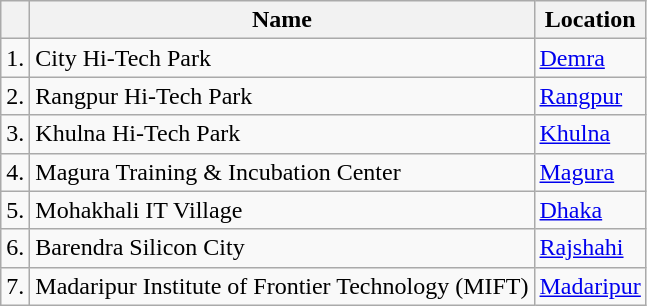<table class="wikitable">
<tr>
<th></th>
<th>Name</th>
<th>Location</th>
</tr>
<tr>
<td>1.</td>
<td>City Hi-Tech Park</td>
<td><a href='#'>Demra</a></td>
</tr>
<tr>
<td>2.</td>
<td>Rangpur Hi-Tech Park</td>
<td><a href='#'>Rangpur</a></td>
</tr>
<tr>
<td>3.</td>
<td>Khulna Hi-Tech Park</td>
<td><a href='#'>Khulna</a></td>
</tr>
<tr>
<td>4.</td>
<td>Magura Training & Incubation Center</td>
<td><a href='#'>Magura</a></td>
</tr>
<tr>
<td>5.</td>
<td>Mohakhali IT Village</td>
<td><a href='#'>Dhaka</a></td>
</tr>
<tr>
<td>6.</td>
<td>Barendra Silicon City</td>
<td><a href='#'>Rajshahi</a></td>
</tr>
<tr>
<td>7.</td>
<td>Madaripur Institute of Frontier Technology (MIFT)</td>
<td><a href='#'>Madaripur</a></td>
</tr>
</table>
